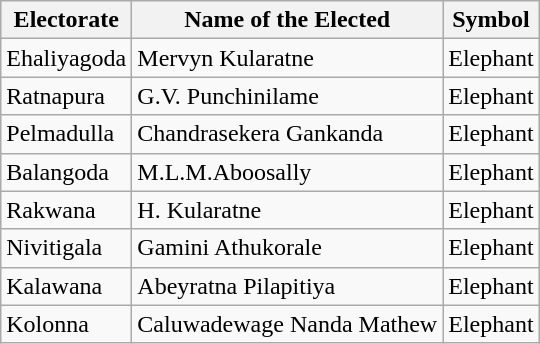<table class="wikitable" border="1">
<tr>
<th>Electorate</th>
<th>Name of the Elected</th>
<th>Symbol</th>
</tr>
<tr>
<td>Ehaliyagoda</td>
<td>Mervyn Kularatne</td>
<td>Elephant</td>
</tr>
<tr>
<td>Ratnapura</td>
<td>G.V. Punchinilame</td>
<td>Elephant</td>
</tr>
<tr>
<td>Pelmadulla</td>
<td>Chandrasekera Gankanda</td>
<td>Elephant</td>
</tr>
<tr>
<td>Balangoda</td>
<td>M.L.M.Aboosally</td>
<td>Elephant</td>
</tr>
<tr>
<td>Rakwana</td>
<td>H. Kularatne</td>
<td>Elephant</td>
</tr>
<tr>
<td>Nivitigala</td>
<td>Gamini Athukorale</td>
<td>Elephant</td>
</tr>
<tr>
<td>Kalawana</td>
<td>Abeyratna Pilapitiya</td>
<td>Elephant</td>
</tr>
<tr>
<td>Kolonna</td>
<td>Caluwadewage Nanda Mathew</td>
<td>Elephant</td>
</tr>
</table>
